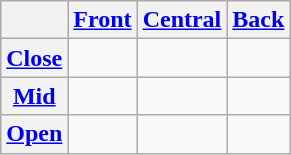<table class="wikitable" style="text-align:center;">
<tr>
<th></th>
<th><a href='#'>Front</a></th>
<th><a href='#'>Central</a></th>
<th><a href='#'>Back</a></th>
</tr>
<tr>
<th><a href='#'>Close</a></th>
<td></td>
<td></td>
<td></td>
</tr>
<tr>
<th><a href='#'>Mid</a></th>
<td></td>
<td></td>
<td></td>
</tr>
<tr>
<th><a href='#'>Open</a></th>
<td></td>
<td></td>
<td></td>
</tr>
</table>
